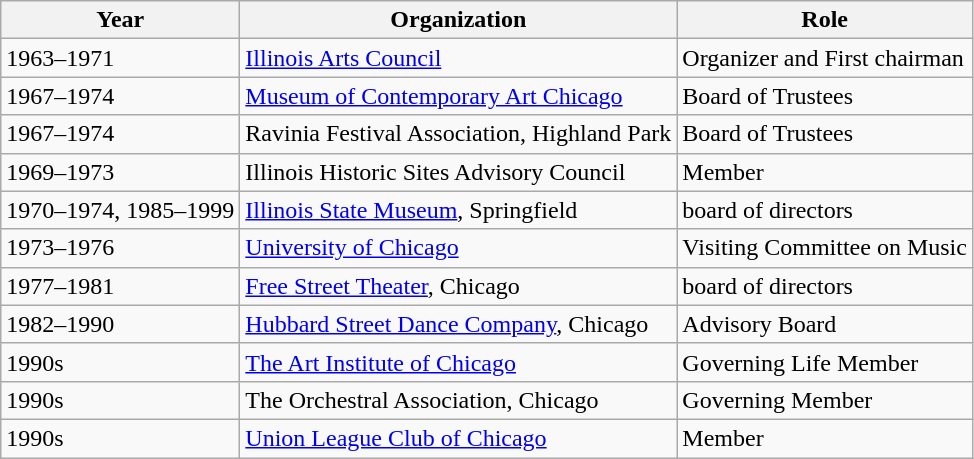<table class="wikitable sortable">
<tr>
<th>Year</th>
<th>Organization</th>
<th>Role</th>
</tr>
<tr>
<td>1963–1971</td>
<td><a href='#'>Illinois Arts Council</a></td>
<td>Organizer and First chairman</td>
</tr>
<tr>
<td>1967–1974</td>
<td><a href='#'>Museum of Contemporary Art Chicago</a></td>
<td>Board of Trustees</td>
</tr>
<tr>
<td>1967–1974</td>
<td>Ravinia Festival Association, Highland Park</td>
<td>Board of Trustees</td>
</tr>
<tr>
<td>1969–1973</td>
<td>Illinois Historic Sites Advisory Council</td>
<td>Member</td>
</tr>
<tr>
<td>1970–1974, 1985–1999</td>
<td><a href='#'>Illinois State Museum</a>, Springfield</td>
<td>board of directors</td>
</tr>
<tr>
<td>1973–1976</td>
<td><a href='#'>University of Chicago</a></td>
<td>Visiting Committee on Music</td>
</tr>
<tr>
<td>1977–1981</td>
<td><a href='#'>Free Street Theater</a>, Chicago</td>
<td>board of directors</td>
</tr>
<tr>
<td>1982–1990</td>
<td><a href='#'>Hubbard Street Dance Company</a>, Chicago</td>
<td>Advisory Board</td>
</tr>
<tr>
<td>1990s</td>
<td><a href='#'>The Art Institute of Chicago</a></td>
<td>Governing Life Member</td>
</tr>
<tr>
<td>1990s</td>
<td>The Orchestral Association, Chicago</td>
<td>Governing Member</td>
</tr>
<tr>
<td>1990s</td>
<td><a href='#'>Union League Club of Chicago</a></td>
<td>Member</td>
</tr>
</table>
